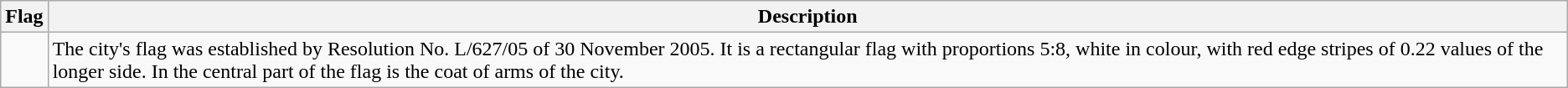<table class="wikitable">
<tr>
<th>Flag</th>
<th>Description</th>
</tr>
<tr>
<td></td>
<td>The city's flag was established by Resolution No. L/627/05 of 30 November 2005. It is a rectangular flag with proportions 5:8, white in colour, with red edge stripes of 0.22 values of the longer side. In the central part of the flag is the coat of arms of the city.</td>
</tr>
</table>
